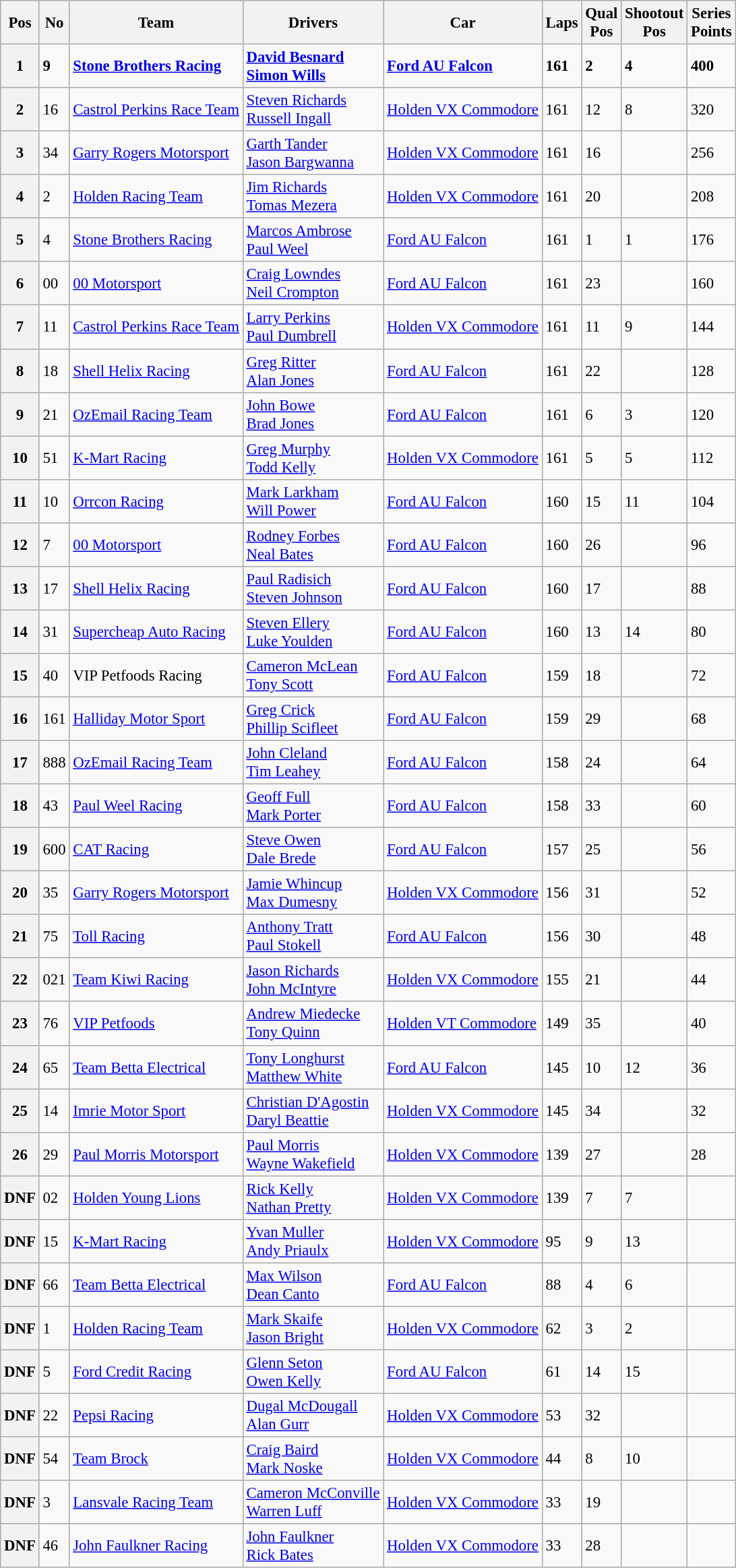<table class="wikitable" style="font-size: 95%;">
<tr>
<th>Pos</th>
<th>No</th>
<th>Team</th>
<th>Drivers</th>
<th>Car</th>
<th>Laps</th>
<th>Qual<br>Pos</th>
<th>Shootout<br>Pos</th>
<th>Series<br>Points</th>
</tr>
<tr style="font-weight:bold">
<th>1</th>
<td>9</td>
<td><a href='#'>Stone Brothers Racing</a></td>
<td> <a href='#'>David Besnard</a><br> <a href='#'>Simon Wills</a></td>
<td><a href='#'>Ford AU Falcon</a></td>
<td>161</td>
<td>2</td>
<td>4</td>
<td>400</td>
</tr>
<tr>
<th>2</th>
<td>16</td>
<td><a href='#'>Castrol Perkins Race Team</a></td>
<td> <a href='#'>Steven Richards</a><br> <a href='#'>Russell Ingall</a></td>
<td><a href='#'>Holden VX Commodore</a></td>
<td>161</td>
<td>12</td>
<td>8</td>
<td>320</td>
</tr>
<tr>
<th>3</th>
<td>34</td>
<td><a href='#'>Garry Rogers Motorsport</a></td>
<td> <a href='#'>Garth Tander</a><br> <a href='#'>Jason Bargwanna</a></td>
<td><a href='#'>Holden VX Commodore</a></td>
<td>161</td>
<td>16</td>
<td></td>
<td>256</td>
</tr>
<tr>
<th>4</th>
<td>2</td>
<td><a href='#'>Holden Racing Team</a></td>
<td> <a href='#'>Jim Richards</a><br> <a href='#'>Tomas Mezera</a></td>
<td><a href='#'>Holden VX Commodore</a></td>
<td>161</td>
<td>20</td>
<td></td>
<td>208</td>
</tr>
<tr>
<th>5</th>
<td>4</td>
<td><a href='#'>Stone Brothers Racing</a></td>
<td> <a href='#'>Marcos Ambrose</a><br> <a href='#'>Paul Weel</a></td>
<td><a href='#'>Ford AU Falcon</a></td>
<td>161</td>
<td>1</td>
<td>1</td>
<td>176</td>
</tr>
<tr>
<th>6</th>
<td>00</td>
<td><a href='#'>00 Motorsport</a></td>
<td> <a href='#'>Craig Lowndes</a><br> <a href='#'>Neil Crompton</a></td>
<td><a href='#'>Ford AU Falcon</a></td>
<td>161</td>
<td>23</td>
<td></td>
<td>160</td>
</tr>
<tr>
<th>7</th>
<td>11</td>
<td><a href='#'>Castrol Perkins Race Team</a></td>
<td> <a href='#'>Larry Perkins</a><br> <a href='#'>Paul Dumbrell</a></td>
<td><a href='#'>Holden VX Commodore</a></td>
<td>161</td>
<td>11</td>
<td>9</td>
<td>144</td>
</tr>
<tr>
<th>8</th>
<td>18</td>
<td><a href='#'>Shell Helix Racing</a></td>
<td> <a href='#'>Greg Ritter</a><br> <a href='#'>Alan Jones</a></td>
<td><a href='#'>Ford AU Falcon</a></td>
<td>161</td>
<td>22</td>
<td></td>
<td>128</td>
</tr>
<tr>
<th>9</th>
<td>21</td>
<td><a href='#'>OzEmail Racing Team</a></td>
<td> <a href='#'>John Bowe</a><br> <a href='#'>Brad Jones</a></td>
<td><a href='#'>Ford AU Falcon</a></td>
<td>161</td>
<td>6</td>
<td>3</td>
<td>120</td>
</tr>
<tr>
<th>10</th>
<td>51</td>
<td><a href='#'>K-Mart Racing</a></td>
<td> <a href='#'>Greg Murphy</a><br> <a href='#'>Todd Kelly</a></td>
<td><a href='#'>Holden VX Commodore</a></td>
<td>161</td>
<td>5</td>
<td>5</td>
<td>112</td>
</tr>
<tr>
<th>11</th>
<td>10</td>
<td><a href='#'>Orrcon Racing</a></td>
<td> <a href='#'>Mark Larkham</a><br> <a href='#'>Will Power</a></td>
<td><a href='#'>Ford AU Falcon</a></td>
<td>160</td>
<td>15</td>
<td>11</td>
<td>104</td>
</tr>
<tr>
<th>12</th>
<td>7</td>
<td><a href='#'>00 Motorsport</a></td>
<td> <a href='#'>Rodney Forbes</a><br> <a href='#'>Neal Bates</a></td>
<td><a href='#'>Ford AU Falcon</a></td>
<td>160</td>
<td>26</td>
<td></td>
<td>96</td>
</tr>
<tr>
<th>13</th>
<td>17</td>
<td><a href='#'>Shell Helix Racing</a></td>
<td> <a href='#'>Paul Radisich</a><br> <a href='#'>Steven Johnson</a></td>
<td><a href='#'>Ford AU Falcon</a></td>
<td>160</td>
<td>17</td>
<td></td>
<td>88</td>
</tr>
<tr>
<th>14</th>
<td>31</td>
<td><a href='#'>Supercheap Auto Racing</a></td>
<td> <a href='#'>Steven Ellery</a><br> <a href='#'>Luke Youlden</a></td>
<td><a href='#'>Ford AU Falcon</a></td>
<td>160</td>
<td>13</td>
<td>14</td>
<td>80</td>
</tr>
<tr>
<th>15</th>
<td>40</td>
<td>VIP Petfoods Racing</td>
<td> <a href='#'>Cameron McLean</a><br> <a href='#'>Tony Scott</a></td>
<td><a href='#'>Ford AU Falcon</a></td>
<td>159</td>
<td>18</td>
<td></td>
<td>72</td>
</tr>
<tr>
<th>16</th>
<td>161</td>
<td><a href='#'>Halliday Motor Sport</a></td>
<td> <a href='#'>Greg Crick</a><br>  <a href='#'>Phillip Scifleet</a></td>
<td><a href='#'>Ford AU Falcon</a></td>
<td>159</td>
<td>29</td>
<td></td>
<td>68</td>
</tr>
<tr>
<th>17</th>
<td>888</td>
<td><a href='#'>OzEmail Racing Team</a></td>
<td> <a href='#'>John Cleland</a><br> <a href='#'>Tim Leahey</a></td>
<td><a href='#'>Ford AU Falcon</a></td>
<td>158</td>
<td>24</td>
<td></td>
<td>64</td>
</tr>
<tr>
<th>18</th>
<td>43</td>
<td><a href='#'>Paul Weel Racing</a></td>
<td> <a href='#'>Geoff Full</a><br> <a href='#'>Mark Porter</a></td>
<td><a href='#'>Ford AU Falcon</a></td>
<td>158</td>
<td>33</td>
<td></td>
<td>60</td>
</tr>
<tr>
<th>19</th>
<td>600</td>
<td><a href='#'>CAT Racing</a></td>
<td> <a href='#'>Steve Owen</a><br> <a href='#'>Dale Brede</a></td>
<td><a href='#'>Ford AU Falcon</a></td>
<td>157</td>
<td>25</td>
<td></td>
<td>56</td>
</tr>
<tr>
<th>20</th>
<td>35</td>
<td><a href='#'>Garry Rogers Motorsport</a></td>
<td> <a href='#'>Jamie Whincup</a><br> <a href='#'>Max Dumesny</a></td>
<td><a href='#'>Holden VX Commodore</a></td>
<td>156</td>
<td>31</td>
<td></td>
<td>52</td>
</tr>
<tr>
<th>21</th>
<td>75</td>
<td><a href='#'>Toll Racing</a></td>
<td> <a href='#'>Anthony Tratt</a><br> <a href='#'>Paul Stokell</a></td>
<td><a href='#'>Ford AU Falcon</a></td>
<td>156</td>
<td>30</td>
<td></td>
<td>48</td>
</tr>
<tr>
<th>22</th>
<td>021</td>
<td><a href='#'>Team Kiwi Racing</a></td>
<td> <a href='#'>Jason Richards</a><br> <a href='#'>John McIntyre</a></td>
<td><a href='#'>Holden VX Commodore</a></td>
<td>155</td>
<td>21</td>
<td></td>
<td>44</td>
</tr>
<tr>
<th>23</th>
<td>76</td>
<td><a href='#'>VIP Petfoods</a></td>
<td> <a href='#'>Andrew Miedecke</a><br> <a href='#'>Tony Quinn</a></td>
<td><a href='#'>Holden VT Commodore</a></td>
<td>149</td>
<td>35</td>
<td></td>
<td>40</td>
</tr>
<tr>
<th>24</th>
<td>65</td>
<td><a href='#'>Team Betta Electrical</a></td>
<td> <a href='#'>Tony Longhurst</a><br> <a href='#'>Matthew White</a></td>
<td><a href='#'>Ford AU Falcon</a></td>
<td>145</td>
<td>10</td>
<td>12</td>
<td>36</td>
</tr>
<tr>
<th>25</th>
<td>14</td>
<td><a href='#'>Imrie Motor Sport</a></td>
<td> <a href='#'>Christian D'Agostin</a><br> <a href='#'>Daryl Beattie</a></td>
<td><a href='#'>Holden VX Commodore</a></td>
<td>145</td>
<td>34</td>
<td></td>
<td>32</td>
</tr>
<tr>
<th>26</th>
<td>29</td>
<td><a href='#'>Paul Morris Motorsport</a></td>
<td> <a href='#'>Paul Morris</a><br> <a href='#'>Wayne Wakefield</a></td>
<td><a href='#'>Holden VX Commodore</a></td>
<td>139</td>
<td>27</td>
<td></td>
<td>28</td>
</tr>
<tr>
<th>DNF</th>
<td>02</td>
<td><a href='#'>Holden Young Lions</a></td>
<td> <a href='#'>Rick Kelly</a><br> <a href='#'>Nathan Pretty</a></td>
<td><a href='#'>Holden VX Commodore</a></td>
<td>139</td>
<td>7</td>
<td>7</td>
<td></td>
</tr>
<tr>
<th>DNF</th>
<td>15</td>
<td><a href='#'>K-Mart Racing</a></td>
<td> <a href='#'>Yvan Muller</a><br> <a href='#'>Andy Priaulx</a></td>
<td><a href='#'>Holden VX Commodore</a></td>
<td>95</td>
<td>9</td>
<td>13</td>
<td></td>
</tr>
<tr>
<th>DNF</th>
<td>66</td>
<td><a href='#'>Team Betta Electrical</a></td>
<td> <a href='#'>Max Wilson</a><br> <a href='#'>Dean Canto</a></td>
<td><a href='#'>Ford AU Falcon</a></td>
<td>88</td>
<td>4</td>
<td>6</td>
<td></td>
</tr>
<tr>
<th>DNF</th>
<td>1</td>
<td><a href='#'>Holden Racing Team</a></td>
<td> <a href='#'>Mark Skaife</a><br> <a href='#'>Jason Bright</a></td>
<td><a href='#'>Holden VX Commodore</a></td>
<td>62</td>
<td>3</td>
<td>2</td>
<td></td>
</tr>
<tr>
<th>DNF</th>
<td>5</td>
<td><a href='#'>Ford Credit Racing</a></td>
<td> <a href='#'>Glenn Seton</a><br> <a href='#'>Owen Kelly</a></td>
<td><a href='#'>Ford AU Falcon</a></td>
<td>61</td>
<td>14</td>
<td>15</td>
<td></td>
</tr>
<tr>
<th>DNF</th>
<td>22</td>
<td><a href='#'>Pepsi Racing</a></td>
<td> <a href='#'>Dugal McDougall</a><br> <a href='#'>Alan Gurr</a></td>
<td><a href='#'>Holden VX Commodore</a></td>
<td>53</td>
<td>32</td>
<td></td>
<td></td>
</tr>
<tr>
<th>DNF</th>
<td>54</td>
<td><a href='#'>Team Brock</a></td>
<td> <a href='#'>Craig Baird</a><br> <a href='#'>Mark Noske</a></td>
<td><a href='#'>Holden VX Commodore</a></td>
<td>44</td>
<td>8</td>
<td>10</td>
<td></td>
</tr>
<tr>
<th>DNF</th>
<td>3</td>
<td><a href='#'>Lansvale Racing Team</a></td>
<td> <a href='#'>Cameron McConville</a><br> <a href='#'>Warren Luff</a></td>
<td><a href='#'>Holden VX Commodore</a></td>
<td>33</td>
<td>19</td>
<td></td>
<td></td>
</tr>
<tr>
<th>DNF</th>
<td>46</td>
<td><a href='#'>John Faulkner Racing</a></td>
<td> <a href='#'>John Faulkner</a><br> <a href='#'>Rick Bates</a></td>
<td><a href='#'>Holden VX Commodore</a></td>
<td>33</td>
<td>28</td>
<td></td>
<td></td>
</tr>
</table>
